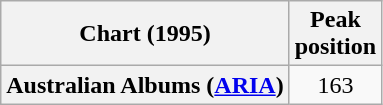<table class="wikitable plainrowheaders">
<tr>
<th>Chart (1995)</th>
<th>Peak <br> position</th>
</tr>
<tr>
<th scope="row">Australian Albums (<a href='#'>ARIA</a>)</th>
<td align="center">163</td>
</tr>
</table>
